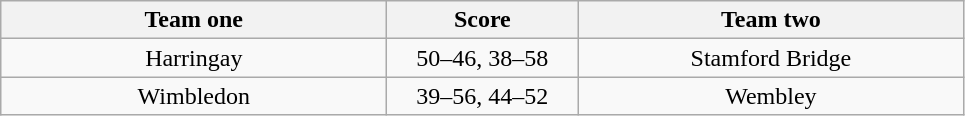<table class="wikitable" style="text-align: center">
<tr>
<th width=250>Team one</th>
<th width=120>Score</th>
<th width=250>Team two</th>
</tr>
<tr>
<td>Harringay</td>
<td>50–46, 38–58</td>
<td>Stamford Bridge</td>
</tr>
<tr>
<td>Wimbledon</td>
<td>39–56, 44–52</td>
<td>Wembley</td>
</tr>
</table>
